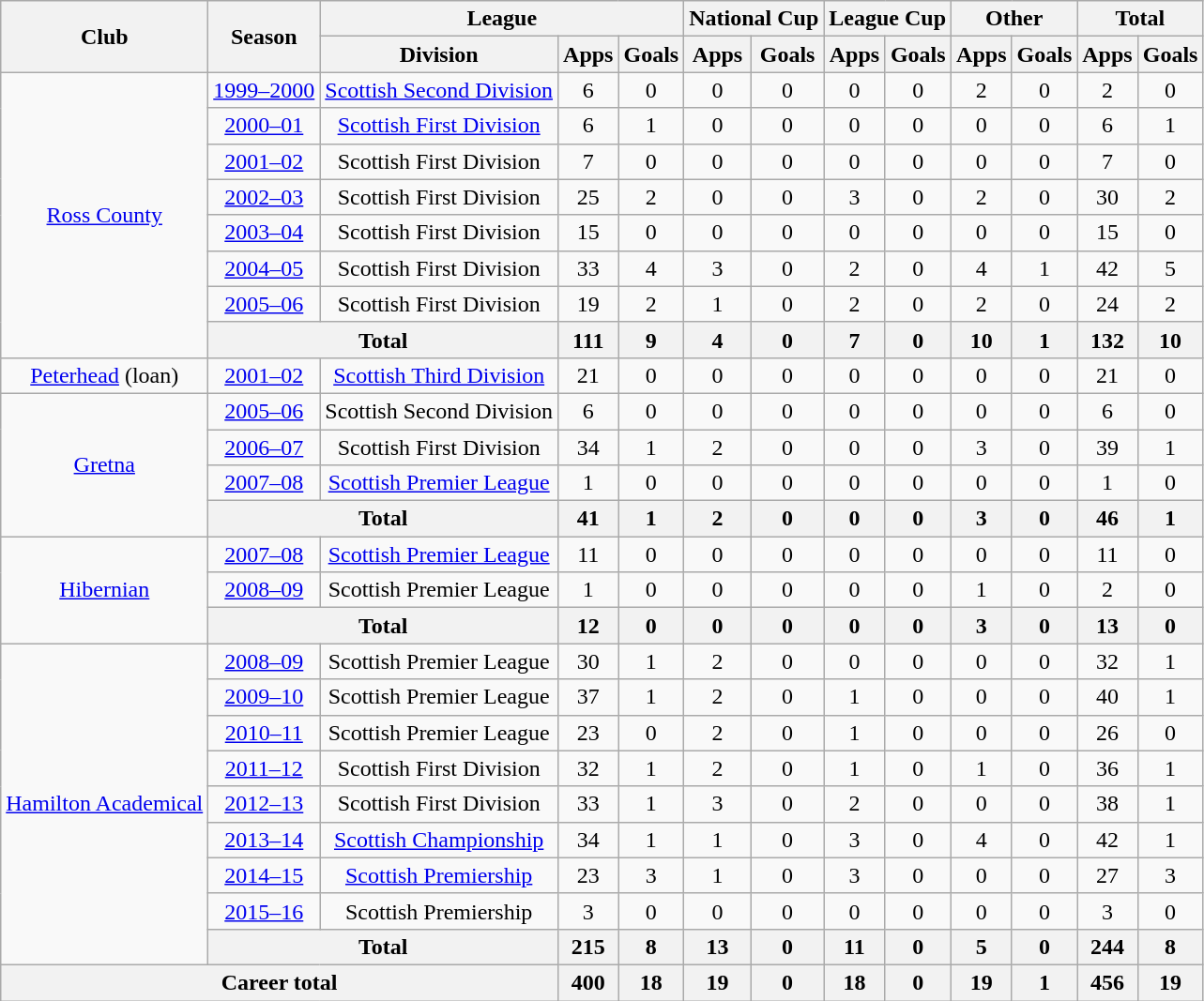<table class="wikitable" style="text-align: center">
<tr>
<th rowspan="2">Club</th>
<th rowspan="2">Season</th>
<th colspan="3">League</th>
<th colspan="2">National Cup</th>
<th colspan="2">League Cup</th>
<th colspan="2">Other</th>
<th colspan="2">Total</th>
</tr>
<tr>
<th>Division</th>
<th>Apps</th>
<th>Goals</th>
<th>Apps</th>
<th>Goals</th>
<th>Apps</th>
<th>Goals</th>
<th>Apps</th>
<th>Goals</th>
<th>Apps</th>
<th>Goals</th>
</tr>
<tr>
<td rowspan=8><a href='#'>Ross County</a></td>
<td><a href='#'>1999–2000</a></td>
<td><a href='#'>Scottish Second Division</a></td>
<td>6</td>
<td>0</td>
<td>0</td>
<td>0</td>
<td>0</td>
<td>0</td>
<td>2</td>
<td>0</td>
<td>2</td>
<td>0</td>
</tr>
<tr>
<td><a href='#'>2000–01</a></td>
<td><a href='#'>Scottish First Division</a></td>
<td>6</td>
<td>1</td>
<td>0</td>
<td>0</td>
<td>0</td>
<td>0</td>
<td>0</td>
<td>0</td>
<td>6</td>
<td>1</td>
</tr>
<tr>
<td><a href='#'>2001–02</a></td>
<td>Scottish First Division</td>
<td>7</td>
<td>0</td>
<td>0</td>
<td>0</td>
<td>0</td>
<td>0</td>
<td>0</td>
<td>0</td>
<td>7</td>
<td>0</td>
</tr>
<tr>
<td><a href='#'>2002–03</a></td>
<td>Scottish First Division</td>
<td>25</td>
<td>2</td>
<td>0</td>
<td>0</td>
<td>3</td>
<td>0</td>
<td>2</td>
<td>0</td>
<td>30</td>
<td>2</td>
</tr>
<tr>
<td><a href='#'>2003–04</a></td>
<td>Scottish First Division</td>
<td>15</td>
<td>0</td>
<td>0</td>
<td>0</td>
<td>0</td>
<td>0</td>
<td>0</td>
<td>0</td>
<td>15</td>
<td>0</td>
</tr>
<tr>
<td><a href='#'>2004–05</a></td>
<td>Scottish First Division</td>
<td>33</td>
<td>4</td>
<td>3</td>
<td>0</td>
<td>2</td>
<td>0</td>
<td>4</td>
<td>1</td>
<td>42</td>
<td>5</td>
</tr>
<tr>
<td><a href='#'>2005–06</a></td>
<td>Scottish First Division</td>
<td>19</td>
<td>2</td>
<td>1</td>
<td>0</td>
<td>2</td>
<td>0</td>
<td>2</td>
<td>0</td>
<td>24</td>
<td>2</td>
</tr>
<tr>
<th colspan=2>Total</th>
<th>111</th>
<th>9</th>
<th>4</th>
<th>0</th>
<th>7</th>
<th>0</th>
<th>10</th>
<th>1</th>
<th>132</th>
<th>10</th>
</tr>
<tr>
<td><a href='#'>Peterhead</a> (loan)</td>
<td><a href='#'>2001–02</a></td>
<td><a href='#'>Scottish Third Division</a></td>
<td>21</td>
<td>0</td>
<td>0</td>
<td>0</td>
<td>0</td>
<td>0</td>
<td>0</td>
<td>0</td>
<td>21</td>
<td>0</td>
</tr>
<tr>
<td rowspan=4><a href='#'>Gretna</a></td>
<td><a href='#'>2005–06</a></td>
<td>Scottish Second Division</td>
<td>6</td>
<td>0</td>
<td>0</td>
<td>0</td>
<td>0</td>
<td>0</td>
<td>0</td>
<td>0</td>
<td>6</td>
<td>0</td>
</tr>
<tr>
<td><a href='#'>2006–07</a></td>
<td>Scottish First Division</td>
<td>34</td>
<td>1</td>
<td>2</td>
<td>0</td>
<td>0</td>
<td>0</td>
<td>3</td>
<td>0</td>
<td>39</td>
<td>1</td>
</tr>
<tr>
<td><a href='#'>2007–08</a></td>
<td><a href='#'>Scottish Premier League</a></td>
<td>1</td>
<td>0</td>
<td>0</td>
<td>0</td>
<td>0</td>
<td>0</td>
<td>0</td>
<td>0</td>
<td>1</td>
<td>0</td>
</tr>
<tr>
<th colspan=2>Total</th>
<th>41</th>
<th>1</th>
<th>2</th>
<th>0</th>
<th>0</th>
<th>0</th>
<th>3</th>
<th>0</th>
<th>46</th>
<th>1</th>
</tr>
<tr>
<td rowspan=3><a href='#'>Hibernian</a></td>
<td><a href='#'>2007–08</a></td>
<td><a href='#'>Scottish Premier League</a></td>
<td>11</td>
<td>0</td>
<td>0</td>
<td>0</td>
<td>0</td>
<td>0</td>
<td>0</td>
<td>0</td>
<td>11</td>
<td>0</td>
</tr>
<tr>
<td><a href='#'>2008–09</a></td>
<td>Scottish Premier League</td>
<td>1</td>
<td>0</td>
<td>0</td>
<td>0</td>
<td>0</td>
<td>0</td>
<td>1</td>
<td>0</td>
<td>2</td>
<td>0</td>
</tr>
<tr>
<th colspan=2>Total</th>
<th>12</th>
<th>0</th>
<th>0</th>
<th>0</th>
<th>0</th>
<th>0</th>
<th>3</th>
<th>0</th>
<th>13</th>
<th>0</th>
</tr>
<tr>
<td rowspan=9><a href='#'>Hamilton Academical</a></td>
<td><a href='#'>2008–09</a></td>
<td>Scottish Premier League</td>
<td>30</td>
<td>1</td>
<td>2</td>
<td>0</td>
<td>0</td>
<td>0</td>
<td>0</td>
<td>0</td>
<td>32</td>
<td>1</td>
</tr>
<tr>
<td><a href='#'>2009–10</a></td>
<td>Scottish Premier League</td>
<td>37</td>
<td>1</td>
<td>2</td>
<td>0</td>
<td>1</td>
<td>0</td>
<td>0</td>
<td>0</td>
<td>40</td>
<td>1</td>
</tr>
<tr>
<td><a href='#'>2010–11</a></td>
<td>Scottish Premier League</td>
<td>23</td>
<td>0</td>
<td>2</td>
<td>0</td>
<td>1</td>
<td>0</td>
<td>0</td>
<td>0</td>
<td>26</td>
<td>0</td>
</tr>
<tr>
<td><a href='#'>2011–12</a></td>
<td>Scottish First Division</td>
<td>32</td>
<td>1</td>
<td>2</td>
<td>0</td>
<td>1</td>
<td>0</td>
<td>1</td>
<td>0</td>
<td>36</td>
<td>1</td>
</tr>
<tr>
<td><a href='#'>2012–13</a></td>
<td>Scottish First Division</td>
<td>33</td>
<td>1</td>
<td>3</td>
<td>0</td>
<td>2</td>
<td>0</td>
<td>0</td>
<td>0</td>
<td>38</td>
<td>1</td>
</tr>
<tr>
<td><a href='#'>2013–14</a></td>
<td><a href='#'>Scottish Championship</a></td>
<td>34</td>
<td>1</td>
<td>1</td>
<td>0</td>
<td>3</td>
<td>0</td>
<td>4</td>
<td>0</td>
<td>42</td>
<td>1</td>
</tr>
<tr>
<td><a href='#'>2014–15</a></td>
<td><a href='#'>Scottish Premiership</a></td>
<td>23</td>
<td>3</td>
<td>1</td>
<td>0</td>
<td>3</td>
<td>0</td>
<td>0</td>
<td>0</td>
<td>27</td>
<td>3</td>
</tr>
<tr>
<td><a href='#'>2015–16</a></td>
<td>Scottish Premiership</td>
<td>3</td>
<td>0</td>
<td>0</td>
<td>0</td>
<td>0</td>
<td>0</td>
<td>0</td>
<td>0</td>
<td>3</td>
<td>0</td>
</tr>
<tr>
<th colspan=2>Total</th>
<th>215</th>
<th>8</th>
<th>13</th>
<th>0</th>
<th>11</th>
<th>0</th>
<th>5</th>
<th>0</th>
<th>244</th>
<th>8</th>
</tr>
<tr>
<th colspan="3">Career total</th>
<th>400</th>
<th>18</th>
<th>19</th>
<th>0</th>
<th>18</th>
<th>0</th>
<th>19</th>
<th>1</th>
<th>456</th>
<th>19</th>
</tr>
</table>
